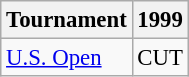<table class="wikitable" style="font-size:95%;text-align:center;">
<tr>
<th>Tournament</th>
<th>1999</th>
</tr>
<tr>
<td align=left><a href='#'>U.S. Open</a></td>
<td>CUT</td>
</tr>
</table>
